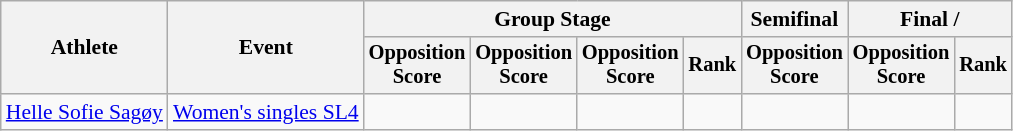<table class="wikitable" style="font-size:90%; text-align:center">
<tr>
<th rowspan=2>Athlete</th>
<th rowspan=2>Event</th>
<th colspan=4>Group Stage</th>
<th>Semifinal</th>
<th colspan=2>Final / </th>
</tr>
<tr style="font-size:95%">
<th>Opposition<br>Score</th>
<th>Opposition<br>Score</th>
<th>Opposition<br>Score</th>
<th>Rank</th>
<th>Opposition<br>Score</th>
<th>Opposition<br>Score</th>
<th>Rank</th>
</tr>
<tr>
<td align=left><a href='#'>Helle Sofie Sagøy</a></td>
<td align=left><a href='#'>Women's singles SL4</a></td>
<td></td>
<td></td>
<td></td>
<td></td>
<td></td>
<td></td>
<td></td>
</tr>
</table>
